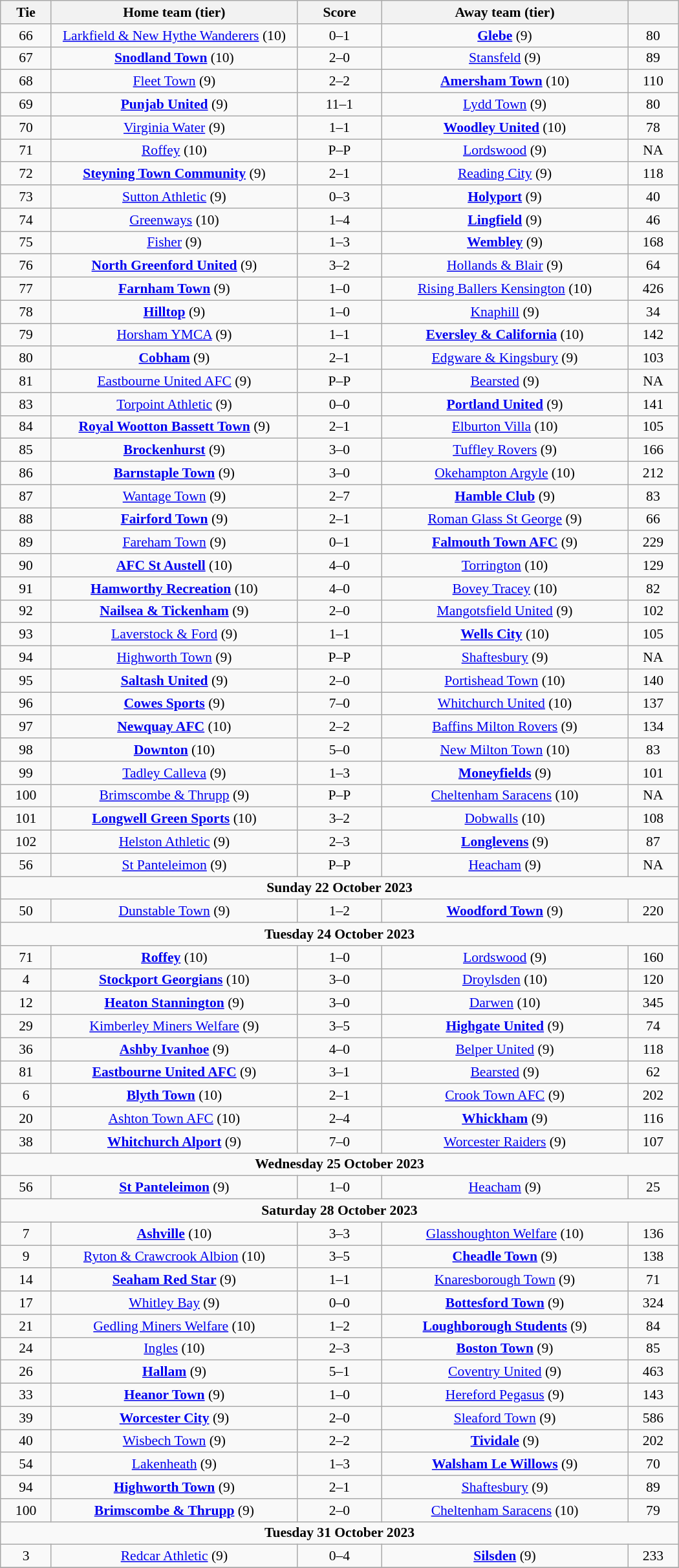<table class="wikitable" style="width:700px;text-align:center;font-size:90%">
<tr>
<th scope="col" style="width: 7.50%">Tie</th>
<th scope="col" style="width:36.25%">Home team (tier)</th>
<th scope="col" style="width:12.50%">Score</th>
<th scope="col" style="width:36.25%">Away team (tier)</th>
<th scope="col" style="width: 7.50%"></th>
</tr>
<tr>
<td>66</td>
<td><a href='#'>Larkfield & New Hythe Wanderers</a> (10)</td>
<td>0–1</td>
<td><strong><a href='#'>Glebe</a></strong> (9)</td>
<td>80</td>
</tr>
<tr>
<td>67</td>
<td><strong><a href='#'>Snodland Town</a></strong> (10)</td>
<td>2–0</td>
<td><a href='#'>Stansfeld</a> (9)</td>
<td>89</td>
</tr>
<tr>
<td>68</td>
<td><a href='#'>Fleet Town</a> (9)</td>
<td>2–2 </td>
<td><strong><a href='#'>Amersham Town</a></strong> (10)</td>
<td>110</td>
</tr>
<tr>
<td>69</td>
<td><strong><a href='#'>Punjab United</a></strong> (9)</td>
<td>11–1</td>
<td><a href='#'>Lydd Town</a> (9)</td>
<td>80</td>
</tr>
<tr>
<td>70</td>
<td><a href='#'>Virginia Water</a> (9)</td>
<td>1–1 </td>
<td><strong><a href='#'>Woodley United</a></strong> (10)</td>
<td>78</td>
</tr>
<tr>
<td>71</td>
<td><a href='#'>Roffey</a> (10)</td>
<td>P–P</td>
<td><a href='#'>Lordswood</a> (9)</td>
<td>NA</td>
</tr>
<tr>
<td>72</td>
<td><strong><a href='#'>Steyning Town Community</a></strong> (9)</td>
<td>2–1</td>
<td><a href='#'>Reading City</a> (9)</td>
<td>118</td>
</tr>
<tr>
<td>73</td>
<td><a href='#'>Sutton Athletic</a> (9)</td>
<td>0–3</td>
<td><strong><a href='#'>Holyport</a></strong> (9)</td>
<td>40</td>
</tr>
<tr>
<td>74</td>
<td><a href='#'>Greenways</a> (10)</td>
<td>1–4</td>
<td><strong><a href='#'>Lingfield</a></strong> (9)</td>
<td>46</td>
</tr>
<tr>
<td>75</td>
<td><a href='#'>Fisher</a> (9)</td>
<td>1–3</td>
<td><strong><a href='#'>Wembley</a></strong> (9)</td>
<td>168</td>
</tr>
<tr>
<td>76</td>
<td><strong><a href='#'>North Greenford United</a></strong> (9)</td>
<td>3–2</td>
<td><a href='#'>Hollands & Blair</a> (9)</td>
<td>64</td>
</tr>
<tr>
<td>77</td>
<td><strong><a href='#'>Farnham Town</a></strong> (9)</td>
<td>1–0</td>
<td><a href='#'>Rising Ballers Kensington</a> (10)</td>
<td>426</td>
</tr>
<tr>
<td>78</td>
<td><strong><a href='#'>Hilltop</a></strong> (9)</td>
<td>1–0</td>
<td><a href='#'>Knaphill</a> (9)</td>
<td>34</td>
</tr>
<tr>
<td>79</td>
<td><a href='#'>Horsham YMCA</a> (9)</td>
<td>1–1 </td>
<td><strong><a href='#'>Eversley & California</a></strong> (10)</td>
<td>142</td>
</tr>
<tr>
<td>80</td>
<td><strong><a href='#'>Cobham</a></strong> (9)</td>
<td>2–1</td>
<td><a href='#'>Edgware & Kingsbury</a> (9)</td>
<td>103</td>
</tr>
<tr>
<td>81</td>
<td><a href='#'>Eastbourne United AFC</a> (9)</td>
<td>P–P</td>
<td><a href='#'>Bearsted</a> (9)</td>
<td>NA</td>
</tr>
<tr>
<td>83</td>
<td><a href='#'>Torpoint Athletic</a> (9)</td>
<td>0–0 </td>
<td><strong><a href='#'>Portland United</a></strong> (9)</td>
<td>141</td>
</tr>
<tr>
<td>84</td>
<td><strong><a href='#'>Royal Wootton Bassett Town</a></strong> (9)</td>
<td>2–1</td>
<td><a href='#'>Elburton Villa</a> (10)</td>
<td>105</td>
</tr>
<tr>
<td>85</td>
<td><strong><a href='#'>Brockenhurst</a></strong> (9)</td>
<td>3–0</td>
<td><a href='#'>Tuffley Rovers</a> (9)</td>
<td>166</td>
</tr>
<tr>
<td>86</td>
<td><strong><a href='#'>Barnstaple Town</a></strong> (9)</td>
<td>3–0</td>
<td><a href='#'>Okehampton Argyle</a> (10)</td>
<td>212</td>
</tr>
<tr>
<td>87</td>
<td><a href='#'>Wantage Town</a> (9)</td>
<td>2–7</td>
<td><strong><a href='#'>Hamble Club</a></strong> (9)</td>
<td>83</td>
</tr>
<tr>
<td>88</td>
<td><strong><a href='#'>Fairford Town</a></strong> (9)</td>
<td>2–1</td>
<td><a href='#'>Roman Glass St George</a> (9)</td>
<td>66</td>
</tr>
<tr>
<td>89</td>
<td><a href='#'>Fareham Town</a> (9)</td>
<td>0–1</td>
<td><strong><a href='#'>Falmouth Town AFC</a></strong> (9)</td>
<td>229</td>
</tr>
<tr>
<td>90</td>
<td><strong><a href='#'>AFC St Austell</a></strong> (10)</td>
<td>4–0</td>
<td><a href='#'>Torrington</a> (10)</td>
<td>129</td>
</tr>
<tr>
<td>91</td>
<td><strong><a href='#'>Hamworthy Recreation</a></strong> (10)</td>
<td>4–0</td>
<td><a href='#'>Bovey Tracey</a> (10)</td>
<td>82</td>
</tr>
<tr>
<td>92</td>
<td><strong><a href='#'>Nailsea & Tickenham</a></strong> (9)</td>
<td>2–0</td>
<td><a href='#'>Mangotsfield United</a> (9)</td>
<td>102</td>
</tr>
<tr>
<td>93</td>
<td><a href='#'>Laverstock & Ford</a> (9)</td>
<td>1–1 </td>
<td><strong><a href='#'>Wells City</a></strong> (10)</td>
<td>105</td>
</tr>
<tr>
<td>94</td>
<td><a href='#'>Highworth Town</a> (9)</td>
<td>P–P</td>
<td><a href='#'>Shaftesbury</a> (9)</td>
<td>NA</td>
</tr>
<tr>
<td>95</td>
<td><strong><a href='#'>Saltash United</a></strong> (9)</td>
<td>2–0</td>
<td><a href='#'>Portishead Town</a> (10)</td>
<td>140</td>
</tr>
<tr>
<td>96</td>
<td><strong><a href='#'>Cowes Sports</a></strong> (9)</td>
<td>7–0</td>
<td><a href='#'>Whitchurch United</a> (10)</td>
<td>137</td>
</tr>
<tr>
<td>97</td>
<td><strong><a href='#'>Newquay AFC</a></strong> (10)</td>
<td>2–2 </td>
<td><a href='#'>Baffins Milton Rovers</a> (9)</td>
<td>134</td>
</tr>
<tr>
<td>98</td>
<td><strong><a href='#'>Downton</a></strong> (10)</td>
<td>5–0</td>
<td><a href='#'>New Milton Town</a> (10)</td>
<td>83</td>
</tr>
<tr>
<td>99</td>
<td><a href='#'>Tadley Calleva</a> (9)</td>
<td>1–3</td>
<td><strong><a href='#'>Moneyfields</a></strong> (9)</td>
<td>101</td>
</tr>
<tr>
<td>100</td>
<td><a href='#'>Brimscombe & Thrupp</a> (9)</td>
<td>P–P</td>
<td><a href='#'>Cheltenham Saracens</a> (10)</td>
<td>NA</td>
</tr>
<tr>
<td>101</td>
<td><strong><a href='#'>Longwell Green Sports</a></strong> (10)</td>
<td>3–2</td>
<td><a href='#'>Dobwalls</a> (10)</td>
<td>108</td>
</tr>
<tr>
<td>102</td>
<td><a href='#'>Helston Athletic</a> (9)</td>
<td>2–3</td>
<td><strong><a href='#'>Longlevens</a></strong> (9)</td>
<td>87</td>
</tr>
<tr>
<td>56</td>
<td><a href='#'>St Panteleimon</a> (9)</td>
<td>P–P</td>
<td><a href='#'>Heacham</a> (9)</td>
<td>NA</td>
</tr>
<tr>
<td colspan="5"><strong>Sunday 22 October 2023</strong></td>
</tr>
<tr>
<td>50</td>
<td><a href='#'>Dunstable Town</a> (9)</td>
<td>1–2</td>
<td><strong><a href='#'>Woodford Town</a></strong> (9)</td>
<td>220</td>
</tr>
<tr>
<td colspan="5"><strong>Tuesday 24 October 2023</strong></td>
</tr>
<tr>
<td>71</td>
<td><strong><a href='#'>Roffey</a></strong> (10)</td>
<td>1–0</td>
<td><a href='#'>Lordswood</a> (9)</td>
<td>160</td>
</tr>
<tr>
<td>4</td>
<td><strong><a href='#'>Stockport Georgians</a></strong> (10)</td>
<td>3–0</td>
<td><a href='#'>Droylsden</a> (10)</td>
<td>120</td>
</tr>
<tr>
<td>12</td>
<td><strong><a href='#'>Heaton Stannington</a></strong> (9)</td>
<td>3–0</td>
<td><a href='#'>Darwen</a> (10)</td>
<td>345</td>
</tr>
<tr>
<td>29</td>
<td><a href='#'>Kimberley Miners Welfare</a> (9)</td>
<td>3–5</td>
<td><strong><a href='#'>Highgate United</a></strong> (9)</td>
<td>74</td>
</tr>
<tr>
<td>36</td>
<td><strong><a href='#'>Ashby Ivanhoe</a></strong> (9)</td>
<td>4–0</td>
<td><a href='#'>Belper United</a> (9)</td>
<td>118</td>
</tr>
<tr>
<td>81</td>
<td><strong><a href='#'>Eastbourne United AFC</a></strong> (9)</td>
<td>3–1</td>
<td><a href='#'>Bearsted</a> (9)</td>
<td>62</td>
</tr>
<tr>
<td>6</td>
<td><strong><a href='#'>Blyth Town</a></strong> (10)</td>
<td>2–1</td>
<td><a href='#'>Crook Town AFC</a> (9)</td>
<td>202</td>
</tr>
<tr>
<td>20</td>
<td><a href='#'>Ashton Town AFC</a> (10)</td>
<td>2–4</td>
<td><strong><a href='#'>Whickham</a></strong> (9)</td>
<td>116</td>
</tr>
<tr>
<td>38</td>
<td><strong><a href='#'>Whitchurch Alport</a></strong> (9)</td>
<td>7–0</td>
<td><a href='#'>Worcester Raiders</a> (9)</td>
<td>107</td>
</tr>
<tr>
<td colspan="5"><strong>Wednesday 25 October 2023</strong></td>
</tr>
<tr>
<td>56</td>
<td><strong><a href='#'>St Panteleimon</a></strong> (9)</td>
<td>1–0</td>
<td><a href='#'>Heacham</a> (9)</td>
<td>25</td>
</tr>
<tr>
<td colspan="5"><strong>Saturday 28 October 2023</strong></td>
</tr>
<tr>
<td>7</td>
<td><strong><a href='#'>Ashville</a></strong> (10)</td>
<td>3–3 </td>
<td><a href='#'>Glasshoughton Welfare</a> (10)</td>
<td>136</td>
</tr>
<tr>
<td>9</td>
<td><a href='#'>Ryton & Crawcrook Albion</a> (10)</td>
<td>3–5</td>
<td><strong><a href='#'>Cheadle Town</a></strong> (9)</td>
<td>138</td>
</tr>
<tr>
<td>14</td>
<td><strong><a href='#'>Seaham Red Star</a></strong> (9)</td>
<td>1–1 </td>
<td><a href='#'>Knaresborough Town</a> (9)</td>
<td>71</td>
</tr>
<tr>
<td>17</td>
<td><a href='#'>Whitley Bay</a> (9)</td>
<td>0–0 </td>
<td><strong><a href='#'>Bottesford Town</a></strong> (9)</td>
<td>324</td>
</tr>
<tr>
<td>21</td>
<td><a href='#'>Gedling Miners Welfare</a> (10)</td>
<td>1–2</td>
<td><strong><a href='#'>Loughborough Students</a></strong> (9)</td>
<td>84</td>
</tr>
<tr>
<td>24</td>
<td><a href='#'>Ingles</a> (10)</td>
<td>2–3</td>
<td><strong><a href='#'>Boston Town</a></strong> (9)</td>
<td>85</td>
</tr>
<tr>
<td>26</td>
<td><strong><a href='#'>Hallam</a></strong> (9)</td>
<td>5–1</td>
<td><a href='#'>Coventry United</a> (9)</td>
<td>463</td>
</tr>
<tr>
<td>33</td>
<td><strong><a href='#'>Heanor Town</a></strong> (9)</td>
<td>1–0</td>
<td><a href='#'>Hereford Pegasus</a> (9)</td>
<td>143</td>
</tr>
<tr>
<td>39</td>
<td><strong><a href='#'>Worcester City</a></strong> (9)</td>
<td>2–0</td>
<td><a href='#'>Sleaford Town</a> (9)</td>
<td>586</td>
</tr>
<tr>
<td>40</td>
<td><a href='#'>Wisbech Town</a> (9)</td>
<td>2–2 </td>
<td><strong><a href='#'>Tividale</a></strong> (9)</td>
<td>202</td>
</tr>
<tr>
<td>54</td>
<td><a href='#'>Lakenheath</a> (9)</td>
<td>1–3</td>
<td><strong><a href='#'>Walsham Le Willows</a></strong> (9)</td>
<td>70</td>
</tr>
<tr>
<td>94</td>
<td><strong><a href='#'>Highworth Town</a></strong> (9)</td>
<td>2–1</td>
<td><a href='#'>Shaftesbury</a> (9)</td>
<td>89</td>
</tr>
<tr>
<td>100</td>
<td><strong><a href='#'>Brimscombe & Thrupp</a></strong> (9)</td>
<td>2–0</td>
<td><a href='#'>Cheltenham Saracens</a> (10)</td>
<td>79</td>
</tr>
<tr>
<td colspan="5"><strong>Tuesday 31 October 2023</strong></td>
</tr>
<tr>
<td>3</td>
<td><a href='#'>Redcar Athletic</a> (9)</td>
<td>0–4</td>
<td><strong><a href='#'>Silsden</a></strong> (9)</td>
<td>233</td>
</tr>
<tr>
</tr>
</table>
